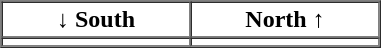<table border="1" cellpadding="2" cellspacing="0">
<tr>
<th>↓ South</th>
<th>North ↑</th>
</tr>
<tr>
<td align="center" width="120pt"></td>
<td align="center" width="120pt"></td>
</tr>
<tr>
</tr>
</table>
